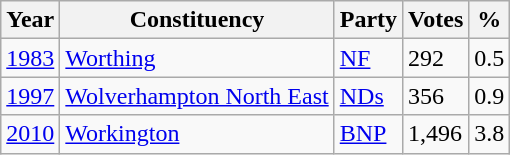<table class="wikitable">
<tr>
<th>Year</th>
<th>Constituency</th>
<th>Party</th>
<th>Votes</th>
<th>%</th>
</tr>
<tr>
<td><a href='#'>1983</a></td>
<td><a href='#'>Worthing</a></td>
<td><a href='#'>NF</a></td>
<td>292</td>
<td>0.5</td>
</tr>
<tr>
<td><a href='#'>1997</a></td>
<td><a href='#'>Wolverhampton North East</a></td>
<td><a href='#'>NDs</a></td>
<td>356</td>
<td>0.9</td>
</tr>
<tr>
<td><a href='#'>2010</a></td>
<td><a href='#'>Workington</a></td>
<td><a href='#'>BNP</a></td>
<td>1,496</td>
<td>3.8</td>
</tr>
</table>
